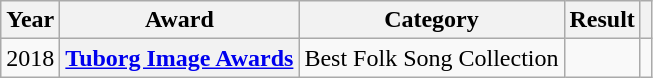<table class="wikitable sortable plainrowheaders">
<tr>
<th scope="col">Year</th>
<th scope="col">Award</th>
<th scope="col">Category</th>
<th scope="col">Result</th>
<th scope="col" class="unsortable"></th>
</tr>
<tr>
<td>2018</td>
<th scope="row"><a href='#'>Tuborg Image Awards</a></th>
<td>Best Folk Song Collection</td>
<td></td>
<td style="text-align:center;"></td>
</tr>
</table>
